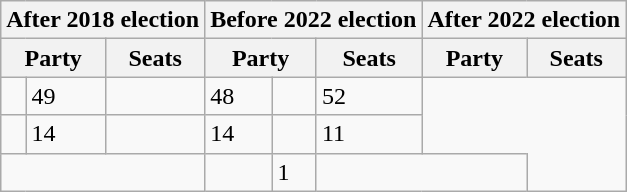<table class="wikitable">
<tr>
<th colspan="3">After 2018 election</th>
<th colspan="3">Before 2022 election</th>
<th colspan="3">After 2022 election</th>
</tr>
<tr>
<th colspan="2">Party</th>
<th>Seats</th>
<th colspan="2">Party</th>
<th>Seats</th>
<th colspan="2">Party</th>
<th>Seats</th>
</tr>
<tr>
<td></td>
<td>49</td>
<td></td>
<td>48</td>
<td></td>
<td>52</td>
</tr>
<tr>
<td></td>
<td>14</td>
<td></td>
<td>14</td>
<td></td>
<td>11</td>
</tr>
<tr>
<td colspan=3></td>
<td></td>
<td>1</td>
<td colspan="3"></td>
</tr>
</table>
